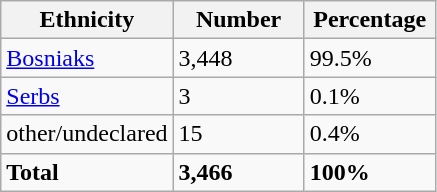<table class="wikitable">
<tr>
<th width="100px">Ethnicity</th>
<th width="80px">Number</th>
<th width="80px">Percentage</th>
</tr>
<tr>
<td><a href='#'>Bosniaks</a></td>
<td>3,448</td>
<td>99.5%</td>
</tr>
<tr>
<td><a href='#'>Serbs</a></td>
<td>3</td>
<td>0.1%</td>
</tr>
<tr>
<td>other/undeclared</td>
<td>15</td>
<td>0.4%</td>
</tr>
<tr>
<td><strong>Total</strong></td>
<td><strong>3,466</strong></td>
<td><strong>100%</strong></td>
</tr>
</table>
